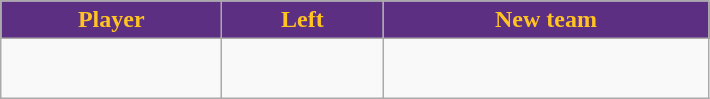<table class="wikitable" style="text-align: center">
<tr align="center"  bgcolor="#dddddd">
<td style="background:#5c2f83;color:#FFC322; width:140px"><strong>Player</strong></td>
<td style="background:#5c2f83;color:#FFC322; width:100px"><strong>Left</strong></td>
<td style="background:#5c2f83;color:#FFC322; width:210px"><strong>New team</strong></td>
</tr>
<tr style="height:40px">
<td></td>
<td></td>
<td></td>
</tr>
</table>
